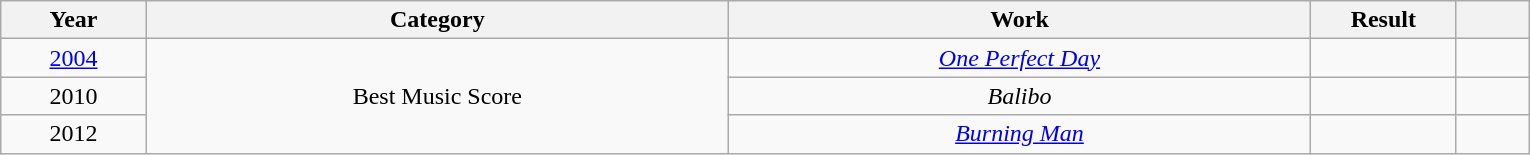<table class="wikitable">
<tr>
<th style="width:5%;">Year</th>
<th style="width:20%;">Category</th>
<th style="width:20%;">Work</th>
<th style="width:5%;">Result</th>
<th style="width:2.5%;"></th>
</tr>
<tr>
<td style="text-align:center;"><a href='#'>2004</a></td>
<td rowspan="3" style="text-align:center;">Best Music Score</td>
<td style="text-align:center;"><em><a href='#'>One Perfect Day</a></em></td>
<td></td>
<td style="text-align:center;"></td>
</tr>
<tr>
<td style="text-align:center;">2010</td>
<td style="text-align:center;"><em>Balibo</em></td>
<td></td>
<td style="text-align:center;"></td>
</tr>
<tr>
<td style="text-align:center;">2012</td>
<td style="text-align:center;"><em><a href='#'>Burning Man</a></em></td>
<td></td>
<td style="text-align:center;"></td>
</tr>
</table>
